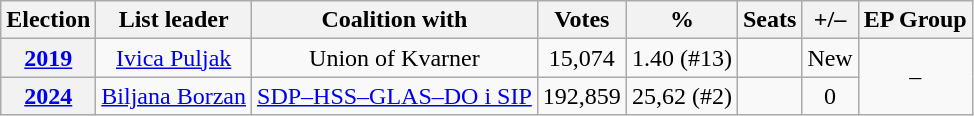<table class="wikitable" style="text-align: center;">
<tr>
<th>Election</th>
<th>List leader</th>
<th>Coalition with</th>
<th>Votes</th>
<th>%</th>
<th>Seats</th>
<th>+/–</th>
<th>EP Group</th>
</tr>
<tr>
<th><a href='#'>2019</a></th>
<td><a href='#'>Ivica Puljak</a></td>
<td>Union of Kvarner</td>
<td>15,074</td>
<td>1.40 (#13)</td>
<td></td>
<td>New</td>
<td rowspan=2>–</td>
</tr>
<tr>
<th><a href='#'>2024</a></th>
<td><a href='#'>Biljana Borzan</a></td>
<td><a href='#'>SDP–HSS–GLAS–DO i SIP</a></td>
<td>192,859</td>
<td>25,62 (#2)</td>
<td></td>
<td> 0</td>
</tr>
</table>
